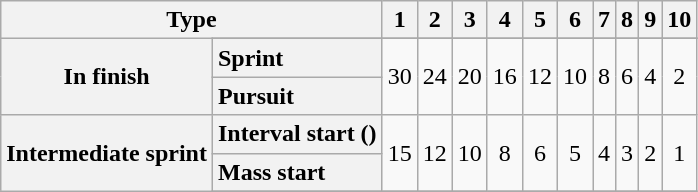<table class="wikitable plainrowheaders" style="text-align: center;">
<tr>
<th scope="col" colspan="2">Type</th>
<th scope="col">1</th>
<th scope="col">2</th>
<th scope="col">3</th>
<th scope="col">4</th>
<th scope="col">5</th>
<th scope="col">6</th>
<th scope="col">7</th>
<th scope="col">8</th>
<th scope="col">9</th>
<th scope="col">10</th>
</tr>
<tr>
<th scope="row" rowspan=3>In finish</th>
</tr>
<tr>
<th scope="row" style="text-align:left;">Sprint</th>
<td rowspan=2>30</td>
<td rowspan=2>24</td>
<td rowspan=2>20</td>
<td rowspan=2>16</td>
<td rowspan=2>12</td>
<td rowspan=2>10</td>
<td rowspan=2>8</td>
<td rowspan=2>6</td>
<td rowspan=2>4</td>
<td rowspan=2>2</td>
</tr>
<tr>
<th scope="row" style="text-align:left;">Pursuit</th>
</tr>
<tr>
<th scope="row" rowspan=3>Intermediate sprint</th>
<th scope="row" style="text-align:left;">Interval start ()</th>
<td rowspan=2>15</td>
<td rowspan=2>12</td>
<td rowspan=2>10</td>
<td rowspan=2>8</td>
<td rowspan=2>6</td>
<td rowspan=2>5</td>
<td rowspan=2>4</td>
<td rowspan=2>3</td>
<td rowspan=2>2</td>
<td rowspan=2>1</td>
</tr>
<tr>
<th scope="row" style="text-align:left;">Mass start</th>
</tr>
<tr>
</tr>
</table>
